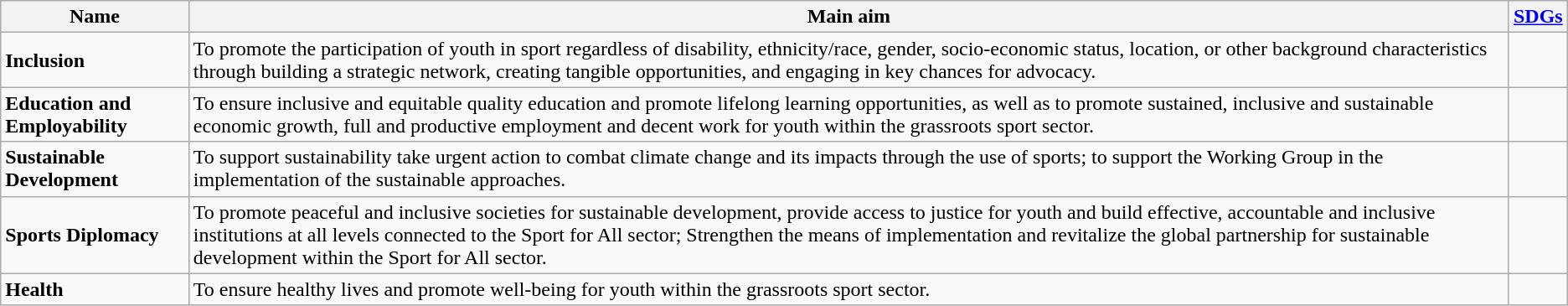<table class="wikitable">
<tr>
<th>Name</th>
<th>Main aim</th>
<th><a href='#'>SDGs</a></th>
</tr>
<tr>
<td><strong>Inclusion</strong></td>
<td>To promote the participation of youth in sport regardless of disability, ethnicity/race, gender, socio-economic status, location, or other background characteristics through building a strategic network, creating tangible opportunities, and engaging in key chances for advocacy.</td>
<td>  </td>
</tr>
<tr>
<td><strong>Education and Employability</strong></td>
<td>To ensure inclusive and equitable quality education and promote lifelong learning opportunities, as well as to promote sustained, inclusive and sustainable economic growth, full and productive employment and decent work for youth within the grassroots sport sector.</td>
<td> </td>
</tr>
<tr>
<td><strong>Sustainable Development</strong></td>
<td>To support sustainability take urgent action to combat climate change and its impacts through the use of sports; to support the Working Group in the implementation of the sustainable approaches.</td>
<td></td>
</tr>
<tr>
<td><strong>Sports Diplomacy</strong></td>
<td>To promote peaceful and inclusive societies for sustainable development, provide access to justice for youth and build effective, accountable and inclusive institutions at all levels connected to the Sport for All sector; Strengthen the means of implementation and revitalize the global partnership for sustainable development within the Sport for All sector.</td>
<td> </td>
</tr>
<tr>
<td><strong>Health</strong></td>
<td>To ensure healthy lives and promote well-being for youth within the grassroots sport sector.</td>
<td></td>
</tr>
</table>
